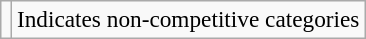<table class="wikitable" style="font-size:97%;">
<tr>
<td></td>
<td>Indicates non-competitive categories</td>
</tr>
</table>
